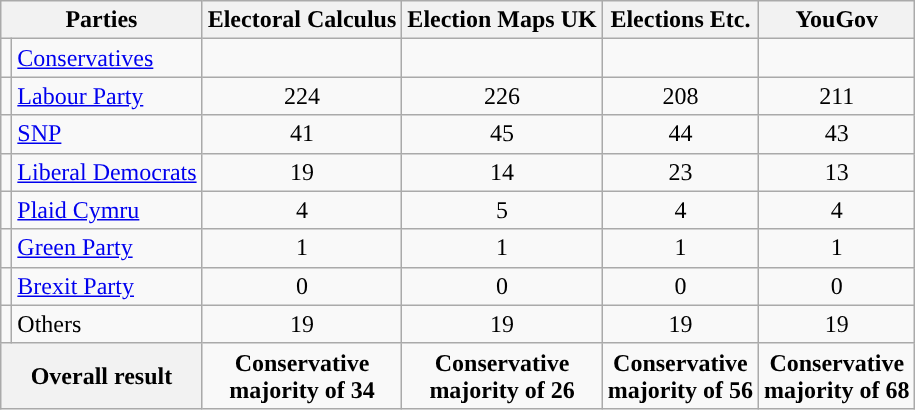<table class="wikitable"Oddchecker>
<tr>
<th colspan="2">Parties</th>
<th style="vertical-align:top;">Electoral Calculus<br></th>
<th style="vertical-align:top;">Election Maps UK<br></th>
<th style="vertical-align:top;">Elections Etc.<br></th>
<th style="vertical-align:top;">YouGov<br></th>
</tr>
<tr>
<td style="color:inherit;background:"></td>
<td><a href='#'>Conservatives</a></td>
<td></td>
<td></td>
<td></td>
<td></td>
</tr>
<tr>
<td style="color:inherit;background:"></td>
<td><a href='#'>Labour Party</a></td>
<td style="text-align:center;">224</td>
<td style="text-align:center;">226</td>
<td style="text-align:center;">208</td>
<td style="text-align:center;">211</td>
</tr>
<tr>
<td style="color:inherit;background:"></td>
<td><a href='#'>SNP</a></td>
<td style="text-align:center;">41</td>
<td style="text-align:center;">45</td>
<td style="text-align:center;">44</td>
<td style="text-align:center;">43</td>
</tr>
<tr>
<td style="color:inherit;background:"></td>
<td><a href='#'>Liberal Democrats</a></td>
<td style="text-align:center;">19</td>
<td style="text-align:center;">14</td>
<td style="text-align:center;">23</td>
<td style="text-align:center;">13</td>
</tr>
<tr>
<td style="color:inherit;background:"></td>
<td><a href='#'>Plaid Cymru</a></td>
<td style="text-align:center;">4</td>
<td style="text-align:center;">5</td>
<td style="text-align:center;">4</td>
<td style="text-align:center;">4</td>
</tr>
<tr>
<td style="color:inherit;background:"></td>
<td><a href='#'>Green Party</a></td>
<td style="text-align:center;">1</td>
<td style="text-align:center;">1</td>
<td style="text-align:center;">1</td>
<td style="text-align:center;">1</td>
</tr>
<tr>
<td style="color:inherit;background:"></td>
<td><a href='#'>Brexit Party</a></td>
<td style="text-align:center;">0</td>
<td style="text-align:center;">0</td>
<td style="text-align:center;">0</td>
<td style="text-align:center;">0</td>
</tr>
<tr>
<td style="color:inherit;background:"></td>
<td>Others</td>
<td style="text-align:center;">19</td>
<td style="text-align:center;">19</td>
<td style="text-align:center;">19</td>
<td style="text-align:center;">19</td>
</tr>
<tr>
<th colspan="2">Overall result</th>
<td style="text-align:center; background:"><strong>Conservative <br> majority of 34</strong></td>
<td style="text-align:center; background:"><strong>Conservative <br> majority of 26</strong></td>
<td style="text-align:center; background:"><strong>Conservative <br> majority of 56</strong></td>
<td style="text-align:center; background:"><strong>Conservative <br> majority of 68</strong></td>
</tr>
</table>
